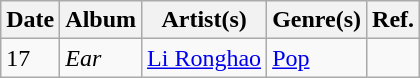<table class="wikitable">
<tr>
<th>Date</th>
<th>Album</th>
<th>Artist(s)</th>
<th>Genre(s)</th>
<th>Ref.</th>
</tr>
<tr>
<td>17</td>
<td><em>Ear</em></td>
<td><a href='#'>Li Ronghao</a></td>
<td><a href='#'>Pop</a></td>
<td></td>
</tr>
</table>
